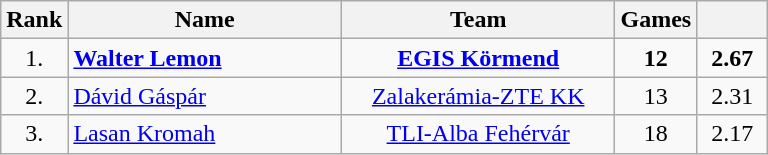<table | class="wikitable sortable" style="text-align: center;">
<tr>
<th>Rank</th>
<th width=175>Name</th>
<th width=175>Team</th>
<th>Games</th>
<th width=40></th>
</tr>
<tr>
<td>1.</td>
<td align="left"> <strong><a href='#'>Walter Lemon</a></strong></td>
<td><strong><a href='#'>EGIS Körmend</a></strong></td>
<td><strong>12</strong></td>
<td><strong>2.67</strong></td>
</tr>
<tr>
<td>2.</td>
<td align="left"> <a href='#'>Dávid Gáspár</a></td>
<td><a href='#'>Zalakerámia-ZTE KK</a></td>
<td>13</td>
<td>2.31</td>
</tr>
<tr>
<td>3.</td>
<td align="left"> <a href='#'>Lasan Kromah</a></td>
<td><a href='#'>TLI-Alba Fehérvár</a></td>
<td>18</td>
<td>2.17</td>
</tr>
</table>
